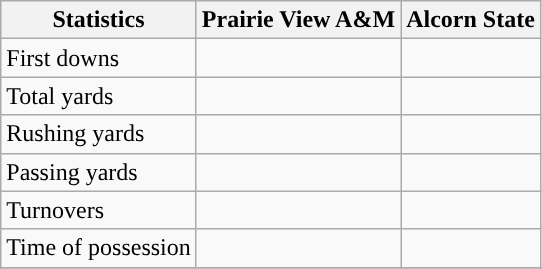<table class="wikitable">
<tr>
<th>Statistics</th>
<th>Prairie View A&M</th>
<th>Alcorn State</th>
</tr>
<tr>
<td>First downs</td>
<td> </td>
<td> </td>
</tr>
<tr>
<td>Total yards</td>
<td> </td>
<td> </td>
</tr>
<tr>
<td>Rushing yards</td>
<td> </td>
<td> </td>
</tr>
<tr>
<td>Passing yards</td>
<td> </td>
<td> </td>
</tr>
<tr>
<td>Turnovers</td>
<td> </td>
<td> </td>
</tr>
<tr>
<td>Time of possession</td>
<td> </td>
<td> </td>
</tr>
<tr>
</tr>
</table>
